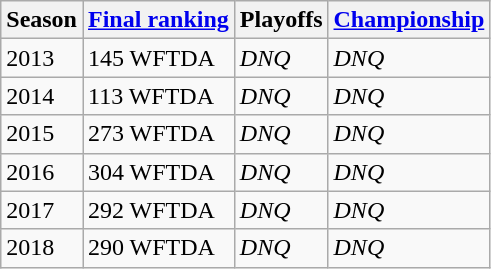<table class="wikitable sortable">
<tr>
<th>Season</th>
<th><a href='#'>Final ranking</a></th>
<th>Playoffs</th>
<th><a href='#'>Championship</a></th>
</tr>
<tr>
<td>2013</td>
<td>145 WFTDA</td>
<td><em>DNQ</em></td>
<td><em>DNQ</em></td>
</tr>
<tr>
<td>2014</td>
<td>113 WFTDA</td>
<td><em>DNQ</em></td>
<td><em>DNQ</em></td>
</tr>
<tr>
<td>2015</td>
<td>273 WFTDA</td>
<td><em>DNQ</em></td>
<td><em>DNQ</em></td>
</tr>
<tr>
<td>2016</td>
<td>304 WFTDA</td>
<td><em>DNQ</em></td>
<td><em>DNQ</em></td>
</tr>
<tr>
<td>2017</td>
<td>292 WFTDA</td>
<td><em>DNQ</em></td>
<td><em>DNQ</em></td>
</tr>
<tr>
<td>2018</td>
<td>290 WFTDA</td>
<td><em>DNQ</em></td>
<td><em>DNQ</em></td>
</tr>
</table>
